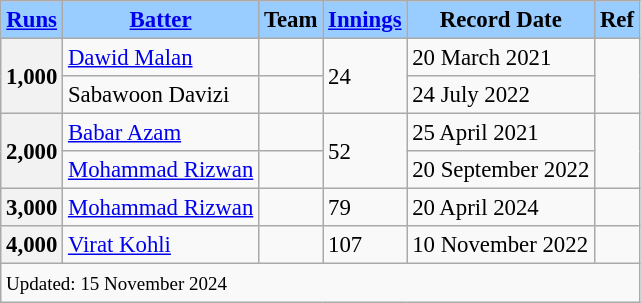<table class="wikitable sortable defaultleft col4center col6center" style="font-size: 95%">
<tr>
<th scope="col" style="background-color:#9cf;"><a href='#'>Runs</a></th>
<th scope="col" style="background-color:#9cf;"><a href='#'>Batter</a></th>
<th scope="col" style="background-color:#9cf;">Team</th>
<th scope="col" style="background-color:#9cf;"><a href='#'>Innings</a></th>
<th scope="col" style="background-color:#9cf;">Record Date</th>
<th scope="col" style="background-color:#9cf;">Ref</th>
</tr>
<tr>
<th rowspan=2>1,000</th>
<td><a href='#'>Dawid Malan</a></td>
<td></td>
<td rowspan=2>24</td>
<td>20 March 2021</td>
<td rowspan=2></td>
</tr>
<tr>
<td>Sabawoon Davizi</td>
<td></td>
<td>24 July 2022</td>
</tr>
<tr>
<th rowspan=2>2,000</th>
<td><a href='#'>Babar Azam</a></td>
<td></td>
<td rowspan=2>52</td>
<td>25 April 2021</td>
<td rowspan=2></td>
</tr>
<tr>
<td><a href='#'>Mohammad Rizwan</a></td>
<td></td>
<td>20 September 2022</td>
</tr>
<tr>
<th>3,000</th>
<td><a href='#'>Mohammad Rizwan</a></td>
<td></td>
<td>79</td>
<td>20 April 2024</td>
<td></td>
</tr>
<tr>
<th>4,000</th>
<td><a href='#'>Virat Kohli</a></td>
<td></td>
<td>107</td>
<td>10 November 2022</td>
<td></td>
</tr>
<tr class="sortbottom">
<td colspan="6" style="text-align:left;"><small>Updated: 15 November 2024</small></td>
</tr>
</table>
